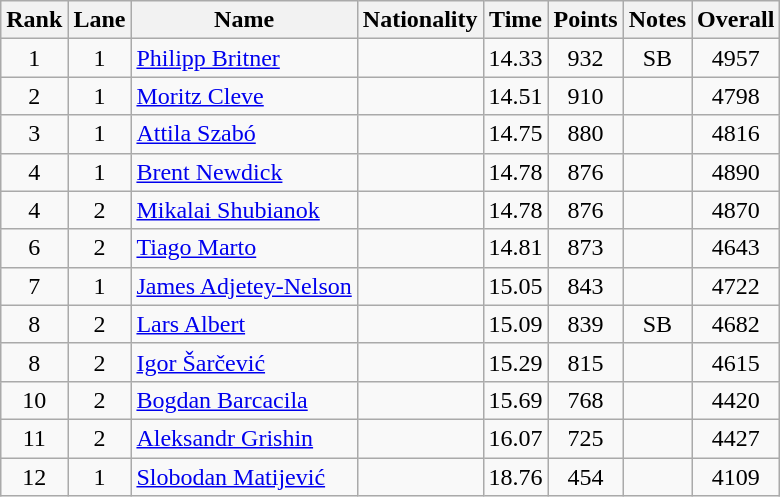<table class="wikitable sortable" style="text-align:center">
<tr>
<th>Rank</th>
<th>Lane</th>
<th>Name</th>
<th>Nationality</th>
<th>Time</th>
<th>Points</th>
<th>Notes</th>
<th>Overall</th>
</tr>
<tr>
<td>1</td>
<td>1</td>
<td align="left"><a href='#'>Philipp Britner</a></td>
<td align=left></td>
<td>14.33</td>
<td>932</td>
<td>SB</td>
<td>4957</td>
</tr>
<tr>
<td>2</td>
<td>1</td>
<td align="left"><a href='#'>Moritz Cleve</a></td>
<td align=left></td>
<td>14.51</td>
<td>910</td>
<td></td>
<td>4798</td>
</tr>
<tr>
<td>3</td>
<td>1</td>
<td align="left"><a href='#'>Attila Szabó</a></td>
<td align=left></td>
<td>14.75</td>
<td>880</td>
<td></td>
<td>4816</td>
</tr>
<tr>
<td>4</td>
<td>1</td>
<td align="left"><a href='#'>Brent Newdick</a></td>
<td align=left></td>
<td>14.78</td>
<td>876</td>
<td></td>
<td>4890</td>
</tr>
<tr>
<td>4</td>
<td>2</td>
<td align="left"><a href='#'>Mikalai Shubianok</a></td>
<td align=left></td>
<td>14.78</td>
<td>876</td>
<td></td>
<td>4870</td>
</tr>
<tr>
<td>6</td>
<td>2</td>
<td align="left"><a href='#'>Tiago Marto</a></td>
<td align=left></td>
<td>14.81</td>
<td>873</td>
<td></td>
<td>4643</td>
</tr>
<tr>
<td>7</td>
<td>1</td>
<td align="left"><a href='#'>James Adjetey-Nelson</a></td>
<td align=left></td>
<td>15.05</td>
<td>843</td>
<td></td>
<td>4722</td>
</tr>
<tr>
<td>8</td>
<td>2</td>
<td align="left"><a href='#'>Lars Albert</a></td>
<td align=left></td>
<td>15.09</td>
<td>839</td>
<td>SB</td>
<td>4682</td>
</tr>
<tr>
<td>8</td>
<td>2</td>
<td align="left"><a href='#'>Igor Šarčević</a></td>
<td align=left></td>
<td>15.29</td>
<td>815</td>
<td></td>
<td>4615</td>
</tr>
<tr>
<td>10</td>
<td>2</td>
<td align="left"><a href='#'>Bogdan Barcacila</a></td>
<td align=left></td>
<td>15.69</td>
<td>768</td>
<td></td>
<td>4420</td>
</tr>
<tr>
<td>11</td>
<td>2</td>
<td align="left"><a href='#'>Aleksandr Grishin</a></td>
<td align=left></td>
<td>16.07</td>
<td>725</td>
<td></td>
<td>4427</td>
</tr>
<tr>
<td>12</td>
<td>1</td>
<td align="left"><a href='#'>Slobodan Matijević</a></td>
<td align=left></td>
<td>18.76</td>
<td>454</td>
<td></td>
<td>4109</td>
</tr>
</table>
